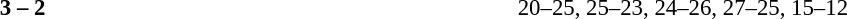<table width=100% cellspacing=1>
<tr>
<th width=20%></th>
<th width=12%></th>
<th width=20%></th>
<th width=33%></th>
<td></td>
</tr>
<tr style=font-size:95%>
<td align=right><strong></strong></td>
<td align=center><strong>3 – 2</strong></td>
<td></td>
<td>20–25, 25–23, 24–26, 27–25, 15–12</td>
</tr>
</table>
